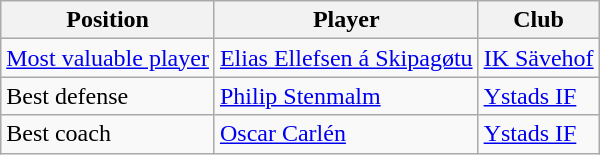<table class="wikitable sortable">
<tr>
<th>Position</th>
<th>Player</th>
<th>Club</th>
</tr>
<tr>
<td><a href='#'>Most valuable player</a></td>
<td> <a href='#'>Elias Ellefsen á Skipagøtu</a></td>
<td><a href='#'>IK Sävehof</a></td>
</tr>
<tr>
<td>Best defense</td>
<td> <a href='#'>Philip Stenmalm</a></td>
<td><a href='#'>Ystads IF</a></td>
</tr>
<tr>
<td>Best coach</td>
<td> <a href='#'>Oscar Carlén</a></td>
<td><a href='#'>Ystads IF</a></td>
</tr>
</table>
